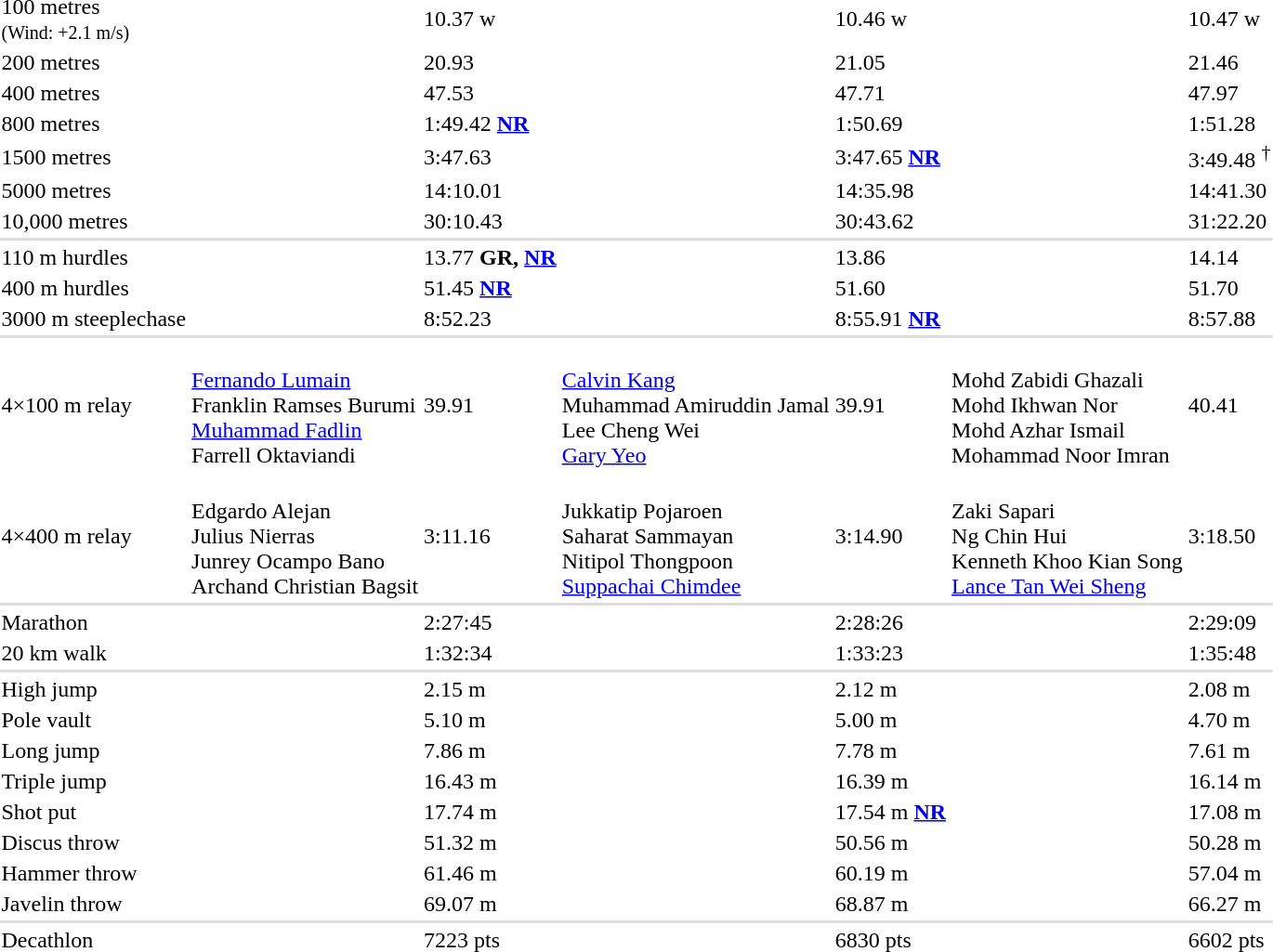<table>
<tr>
<td>100 metres<br><small>(Wind: +2.1 m/s)</small></td>
<td></td>
<td>10.37 w</td>
<td></td>
<td>10.46 w</td>
<td></td>
<td>10.47 w</td>
</tr>
<tr>
<td>200 metres</td>
<td></td>
<td>20.93</td>
<td></td>
<td>21.05</td>
<td></td>
<td>21.46</td>
</tr>
<tr>
<td>400 metres</td>
<td></td>
<td>47.53</td>
<td></td>
<td>47.71</td>
<td></td>
<td>47.97</td>
</tr>
<tr>
<td>800 metres</td>
<td></td>
<td>1:49.42 <strong><a href='#'>NR</a></strong></td>
<td></td>
<td>1:50.69</td>
<td></td>
<td>1:51.28</td>
</tr>
<tr>
<td>1500 metres</td>
<td></td>
<td>3:47.63</td>
<td></td>
<td>3:47.65 <strong><a href='#'>NR</a></strong></td>
<td></td>
<td>3:49.48 <sup>†</sup></td>
</tr>
<tr>
<td>5000 metres</td>
<td></td>
<td>14:10.01</td>
<td></td>
<td>14:35.98</td>
<td></td>
<td>14:41.30</td>
</tr>
<tr>
<td>10,000 metres</td>
<td></td>
<td>30:10.43</td>
<td></td>
<td>30:43.62</td>
<td></td>
<td>31:22.20</td>
</tr>
<tr bgcolor=#DDDDDD>
<td colspan=7></td>
</tr>
<tr>
<td>110 m hurdles</td>
<td></td>
<td>13.77 <strong>GR, <a href='#'>NR</a></strong></td>
<td></td>
<td>13.86</td>
<td></td>
<td>14.14</td>
</tr>
<tr>
<td>400 m hurdles</td>
<td></td>
<td>51.45 <strong><a href='#'>NR</a></strong></td>
<td></td>
<td>51.60</td>
<td></td>
<td>51.70</td>
</tr>
<tr>
<td>3000 m steeplechase</td>
<td></td>
<td>8:52.23</td>
<td></td>
<td>8:55.91 <strong><a href='#'>NR</a></strong></td>
<td></td>
<td>8:57.88</td>
</tr>
<tr bgcolor=#DDDDDD>
<td colspan=7></td>
</tr>
<tr>
<td>4×100 m relay</td>
<td><br><a href='#'>Fernando Lumain</a><br>Franklin Ramses Burumi<br><a href='#'>Muhammad Fadlin</a><br>Farrell Oktaviandi</td>
<td>39.91</td>
<td><br><a href='#'>Calvin Kang</a><br>Muhammad Amiruddin Jamal<br>Lee Cheng Wei<br><a href='#'>Gary Yeo</a></td>
<td>39.91</td>
<td><br>Mohd Zabidi Ghazali<br>Mohd Ikhwan Nor<br>Mohd Azhar Ismail<br>Mohammad Noor Imran</td>
<td>40.41</td>
</tr>
<tr>
<td>4×400 m relay</td>
<td><br>Edgardo Alejan<br>Julius Nierras<br>Junrey Ocampo Bano<br>Archand Christian Bagsit</td>
<td>3:11.16</td>
<td><br>Jukkatip Pojaroen<br>Saharat Sammayan<br>Nitipol Thongpoon<br><a href='#'>Suppachai Chimdee</a></td>
<td>3:14.90</td>
<td><br>Zaki Sapari<br>Ng Chin Hui<br>Kenneth Khoo Kian Song<br><a href='#'>Lance Tan Wei Sheng</a></td>
<td>3:18.50</td>
</tr>
<tr bgcolor=#DDDDDD>
<td colspan=7></td>
</tr>
<tr>
<td>Marathon</td>
<td></td>
<td>2:27:45</td>
<td></td>
<td>2:28:26</td>
<td></td>
<td>2:29:09</td>
</tr>
<tr>
<td>20 km walk</td>
<td></td>
<td>1:32:34</td>
<td></td>
<td>1:33:23</td>
<td></td>
<td>1:35:48</td>
</tr>
<tr bgcolor=#DDDDDD>
<td colspan=7></td>
</tr>
<tr>
<td>High jump</td>
<td></td>
<td>2.15 m</td>
<td></td>
<td>2.12 m</td>
<td></td>
<td>2.08 m</td>
</tr>
<tr>
<td>Pole vault</td>
<td></td>
<td>5.10 m</td>
<td></td>
<td>5.00 m</td>
<td></td>
<td>4.70 m</td>
</tr>
<tr>
<td>Long jump</td>
<td></td>
<td>7.86 m</td>
<td></td>
<td>7.78 m</td>
<td></td>
<td>7.61 m</td>
</tr>
<tr>
<td>Triple jump</td>
<td></td>
<td>16.43 m</td>
<td></td>
<td>16.39 m</td>
<td></td>
<td>16.14 m</td>
</tr>
<tr>
<td>Shot put</td>
<td></td>
<td>17.74 m</td>
<td></td>
<td>17.54 m <strong><a href='#'>NR</a></strong></td>
<td></td>
<td>17.08 m</td>
</tr>
<tr>
<td>Discus throw</td>
<td></td>
<td>51.32 m</td>
<td></td>
<td>50.56 m</td>
<td></td>
<td>50.28 m</td>
</tr>
<tr>
<td>Hammer throw</td>
<td></td>
<td>61.46 m</td>
<td></td>
<td>60.19 m</td>
<td></td>
<td>57.04 m</td>
</tr>
<tr>
<td>Javelin throw</td>
<td></td>
<td>69.07 m</td>
<td></td>
<td>68.87 m</td>
<td></td>
<td>66.27 m</td>
</tr>
<tr bgcolor=#DDDDDD>
<td colspan=7></td>
</tr>
<tr>
<td>Decathlon</td>
<td></td>
<td>7223 pts</td>
<td></td>
<td>6830 pts</td>
<td></td>
<td>6602 pts</td>
</tr>
</table>
